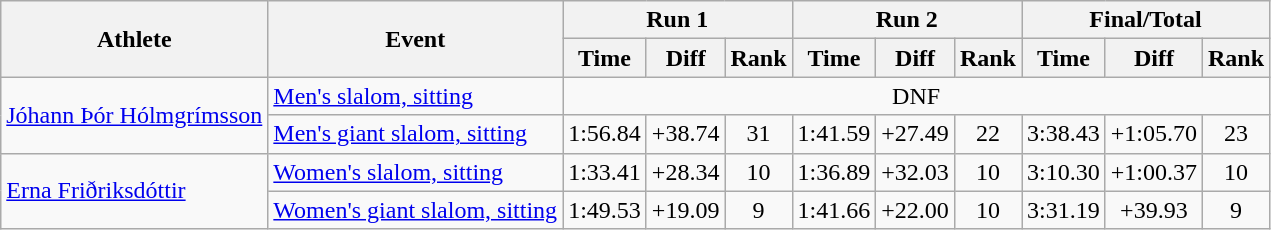<table class="wikitable" style="font-size:100%">
<tr>
<th rowspan="2">Athlete</th>
<th rowspan="2">Event</th>
<th colspan="3">Run 1</th>
<th colspan="3">Run 2</th>
<th colspan="3">Final/Total</th>
</tr>
<tr>
<th>Time</th>
<th>Diff</th>
<th>Rank</th>
<th>Time</th>
<th>Diff</th>
<th>Rank</th>
<th>Time</th>
<th>Diff</th>
<th>Rank</th>
</tr>
<tr>
<td rowspan=2><a href='#'>Jóhann Þór Hólmgrímsson</a></td>
<td><a href='#'>Men's slalom, sitting</a></td>
<td align="center" colspan=9>DNF</td>
</tr>
<tr>
<td><a href='#'>Men's giant slalom, sitting</a></td>
<td align="center">1:56.84</td>
<td align="center">+38.74</td>
<td align="center">31</td>
<td align="center">1:41.59</td>
<td align="center">+27.49</td>
<td align="center">22</td>
<td align="center">3:38.43</td>
<td align="center">+1:05.70</td>
<td align="center">23</td>
</tr>
<tr>
<td rowspan=2><a href='#'>Erna Friðriksdóttir</a></td>
<td><a href='#'>Women's slalom, sitting</a></td>
<td align="center">1:33.41</td>
<td align="center">+28.34</td>
<td align="center">10</td>
<td align="center">1:36.89</td>
<td align="center">+32.03</td>
<td align="center">10</td>
<td align="center">3:10.30</td>
<td align="center">+1:00.37</td>
<td align="center">10</td>
</tr>
<tr>
<td><a href='#'>Women's giant slalom, sitting</a></td>
<td align="center">1:49.53</td>
<td align="center">+19.09</td>
<td align="center">9</td>
<td align="center">1:41.66</td>
<td align="center">+22.00</td>
<td align="center">10</td>
<td align="center">3:31.19</td>
<td align="center">+39.93</td>
<td align="center">9</td>
</tr>
</table>
